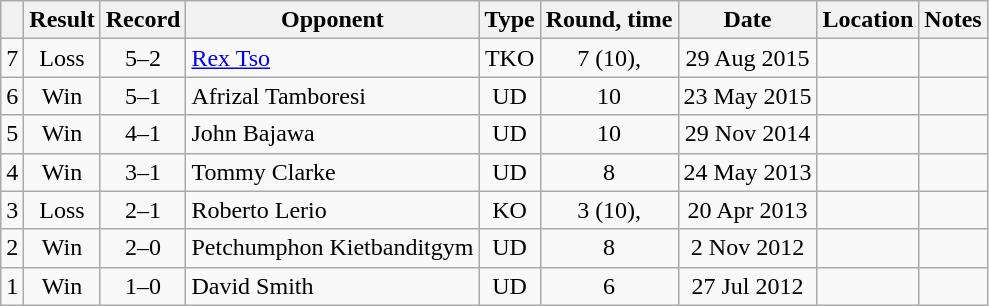<table class="wikitable" style="text-align:center">
<tr>
<th></th>
<th>Result</th>
<th>Record</th>
<th>Opponent</th>
<th>Type</th>
<th>Round, time</th>
<th>Date</th>
<th>Location</th>
<th>Notes</th>
</tr>
<tr>
<td>7</td>
<td>Loss</td>
<td>5–2</td>
<td style="text-align:left;"><a href='#'>Rex Tso</a></td>
<td>TKO</td>
<td>7 (10), </td>
<td>29 Aug 2015</td>
<td style="text-align:left;"></td>
<td style="text-align:left;"></td>
</tr>
<tr>
<td>6</td>
<td>Win</td>
<td>5–1</td>
<td style="text-align:left;">Afrizal Tamboresi</td>
<td>UD</td>
<td>10</td>
<td>23 May 2015</td>
<td style="text-align:left;"></td>
<td style="text-align:left;"></td>
</tr>
<tr>
<td>5</td>
<td>Win</td>
<td>4–1</td>
<td style="text-align:left;">John Bajawa</td>
<td>UD</td>
<td>10</td>
<td>29 Nov 2014</td>
<td style="text-align:left;"></td>
<td style="text-align:left;"></td>
</tr>
<tr>
<td>4</td>
<td>Win</td>
<td>3–1</td>
<td style="text-align:left;">Tommy Clarke</td>
<td>UD</td>
<td>8</td>
<td>24 May 2013</td>
<td style="text-align:left;"></td>
<td style="text-align:left;"></td>
</tr>
<tr>
<td>3</td>
<td>Loss</td>
<td>2–1</td>
<td style="text-align:left;">Roberto Lerio</td>
<td>KO</td>
<td>3 (10), </td>
<td>20 Apr 2013</td>
<td style="text-align:left;"></td>
<td style="text-align:left;"></td>
</tr>
<tr>
<td>2</td>
<td>Win</td>
<td>2–0</td>
<td style="text-align:left;">Petchumphon Kietbanditgym</td>
<td>UD</td>
<td>8</td>
<td>2 Nov 2012</td>
<td style="text-align:left;"></td>
<td></td>
</tr>
<tr>
<td>1</td>
<td>Win</td>
<td>1–0</td>
<td style="text-align:left;">David Smith</td>
<td>UD</td>
<td>6</td>
<td>27 Jul 2012</td>
<td style="text-align:left;"></td>
<td></td>
</tr>
</table>
